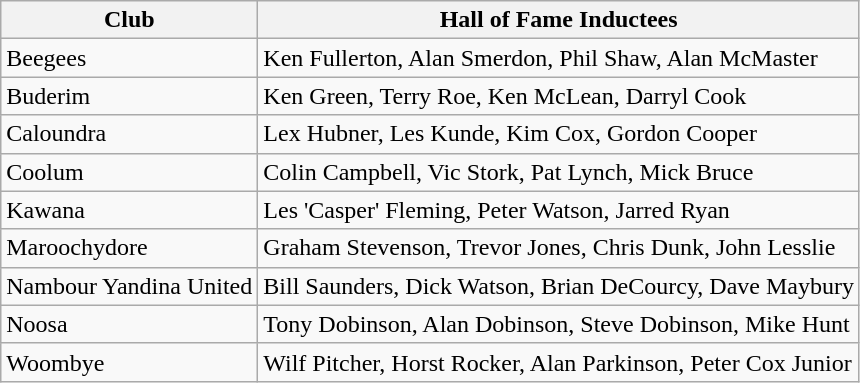<table class="wikitable">
<tr>
<th>Club</th>
<th>Hall of Fame Inductees</th>
</tr>
<tr>
<td>Beegees</td>
<td>Ken Fullerton, Alan Smerdon, Phil Shaw, Alan McMaster</td>
</tr>
<tr>
<td>Buderim</td>
<td>Ken Green, Terry Roe, Ken McLean, Darryl Cook</td>
</tr>
<tr>
<td>Caloundra</td>
<td>Lex Hubner, Les Kunde, Kim Cox, Gordon Cooper</td>
</tr>
<tr>
<td>Coolum</td>
<td>Colin Campbell, Vic Stork, Pat Lynch, Mick Bruce</td>
</tr>
<tr>
<td>Kawana</td>
<td>Les 'Casper' Fleming, Peter Watson, Jarred Ryan</td>
</tr>
<tr>
<td>Maroochydore</td>
<td>Graham Stevenson, Trevor Jones, Chris Dunk, John Lesslie</td>
</tr>
<tr>
<td>Nambour Yandina United</td>
<td>Bill Saunders, Dick Watson, Brian DeCourcy, Dave Maybury</td>
</tr>
<tr>
<td>Noosa</td>
<td>Tony Dobinson, Alan Dobinson, Steve Dobinson, Mike Hunt</td>
</tr>
<tr>
<td>Woombye</td>
<td>Wilf Pitcher, Horst Rocker, Alan Parkinson, Peter Cox Junior</td>
</tr>
</table>
